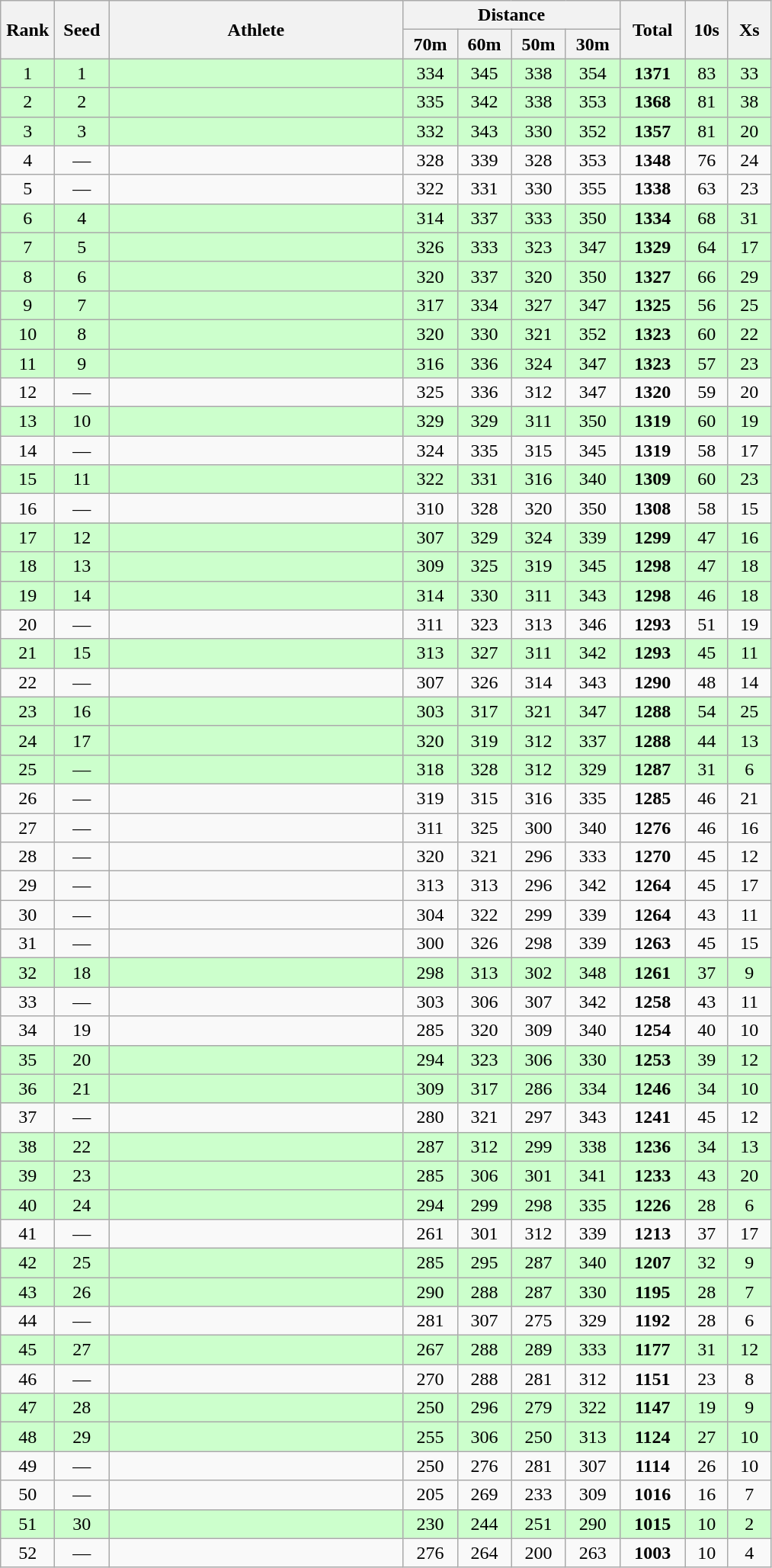<table class="wikitable" style="text-align:center">
<tr>
<th rowspan=2 width=40>Rank</th>
<th rowspan=2 width=40>Seed</th>
<th rowspan=2 width=250>Athlete</th>
<th colspan=4>Distance</th>
<th rowspan=2 width=50>Total</th>
<th rowspan=2 width=30>10s</th>
<th rowspan=2 width=30>Xs</th>
</tr>
<tr>
<th width=40>70m</th>
<th width=40>60m</th>
<th width=40>50m</th>
<th width=40>30m</th>
</tr>
<tr bgcolor="ccffcc">
<td>1</td>
<td>1</td>
<td align=left></td>
<td>334</td>
<td>345</td>
<td>338</td>
<td>354</td>
<td><strong>1371</strong></td>
<td>83</td>
<td>33</td>
</tr>
<tr bgcolor="ccffcc">
<td>2</td>
<td>2</td>
<td align=left></td>
<td>335</td>
<td>342</td>
<td>338</td>
<td>353</td>
<td><strong>1368</strong></td>
<td>81</td>
<td>38</td>
</tr>
<tr bgcolor="ccffcc">
<td>3</td>
<td>3</td>
<td align=left></td>
<td>332</td>
<td>343</td>
<td>330</td>
<td>352</td>
<td><strong>1357</strong></td>
<td>81</td>
<td>20</td>
</tr>
<tr>
<td>4</td>
<td>—</td>
<td align=left></td>
<td>328</td>
<td>339</td>
<td>328</td>
<td>353</td>
<td><strong>1348</strong></td>
<td>76</td>
<td>24</td>
</tr>
<tr>
<td>5</td>
<td>—</td>
<td align=left></td>
<td>322</td>
<td>331</td>
<td>330</td>
<td>355</td>
<td><strong>1338</strong></td>
<td>63</td>
<td>23</td>
</tr>
<tr bgcolor="ccffcc">
<td>6</td>
<td>4</td>
<td align=left></td>
<td>314</td>
<td>337</td>
<td>333</td>
<td>350</td>
<td><strong>1334</strong></td>
<td>68</td>
<td>31</td>
</tr>
<tr bgcolor="ccffcc">
<td>7</td>
<td>5</td>
<td align=left></td>
<td>326</td>
<td>333</td>
<td>323</td>
<td>347</td>
<td><strong>1329</strong></td>
<td>64</td>
<td>17</td>
</tr>
<tr bgcolor="ccffcc">
<td>8</td>
<td>6</td>
<td align=left></td>
<td>320</td>
<td>337</td>
<td>320</td>
<td>350</td>
<td><strong>1327</strong></td>
<td>66</td>
<td>29</td>
</tr>
<tr bgcolor="ccffcc">
<td>9</td>
<td>7</td>
<td align=left></td>
<td>317</td>
<td>334</td>
<td>327</td>
<td>347</td>
<td><strong>1325</strong></td>
<td>56</td>
<td>25</td>
</tr>
<tr bgcolor="ccffcc">
<td>10</td>
<td>8</td>
<td align=left></td>
<td>320</td>
<td>330</td>
<td>321</td>
<td>352</td>
<td><strong>1323</strong></td>
<td>60</td>
<td>22</td>
</tr>
<tr bgcolor="ccffcc">
<td>11</td>
<td>9</td>
<td align=left></td>
<td>316</td>
<td>336</td>
<td>324</td>
<td>347</td>
<td><strong>1323</strong></td>
<td>57</td>
<td>23</td>
</tr>
<tr>
<td>12</td>
<td>—</td>
<td align=left></td>
<td>325</td>
<td>336</td>
<td>312</td>
<td>347</td>
<td><strong>1320</strong></td>
<td>59</td>
<td>20</td>
</tr>
<tr bgcolor="ccffcc">
<td>13</td>
<td>10</td>
<td align=left></td>
<td>329</td>
<td>329</td>
<td>311</td>
<td>350</td>
<td><strong>1319</strong></td>
<td>60</td>
<td>19</td>
</tr>
<tr>
<td>14</td>
<td>—</td>
<td align=left></td>
<td>324</td>
<td>335</td>
<td>315</td>
<td>345</td>
<td><strong>1319</strong></td>
<td>58</td>
<td>17</td>
</tr>
<tr bgcolor="ccffcc">
<td>15</td>
<td>11</td>
<td align=left></td>
<td>322</td>
<td>331</td>
<td>316</td>
<td>340</td>
<td><strong>1309</strong></td>
<td>60</td>
<td>23</td>
</tr>
<tr>
<td>16</td>
<td>—</td>
<td align=left></td>
<td>310</td>
<td>328</td>
<td>320</td>
<td>350</td>
<td><strong>1308</strong></td>
<td>58</td>
<td>15</td>
</tr>
<tr bgcolor="ccffcc">
<td>17</td>
<td>12</td>
<td align=left></td>
<td>307</td>
<td>329</td>
<td>324</td>
<td>339</td>
<td><strong>1299</strong></td>
<td>47</td>
<td>16</td>
</tr>
<tr bgcolor="ccffcc">
<td>18</td>
<td>13</td>
<td align=left></td>
<td>309</td>
<td>325</td>
<td>319</td>
<td>345</td>
<td><strong>1298</strong></td>
<td>47</td>
<td>18</td>
</tr>
<tr bgcolor="ccffcc">
<td>19</td>
<td>14</td>
<td align=left></td>
<td>314</td>
<td>330</td>
<td>311</td>
<td>343</td>
<td><strong>1298</strong></td>
<td>46</td>
<td>18</td>
</tr>
<tr>
<td>20</td>
<td>—</td>
<td align=left></td>
<td>311</td>
<td>323</td>
<td>313</td>
<td>346</td>
<td><strong>1293</strong></td>
<td>51</td>
<td>19</td>
</tr>
<tr bgcolor="ccffcc">
<td>21</td>
<td>15</td>
<td align=left></td>
<td>313</td>
<td>327</td>
<td>311</td>
<td>342</td>
<td><strong>1293</strong></td>
<td>45</td>
<td>11</td>
</tr>
<tr>
<td>22</td>
<td>—</td>
<td align=left></td>
<td>307</td>
<td>326</td>
<td>314</td>
<td>343</td>
<td><strong>1290</strong></td>
<td>48</td>
<td>14</td>
</tr>
<tr bgcolor="ccffcc">
<td>23</td>
<td>16</td>
<td align=left></td>
<td>303</td>
<td>317</td>
<td>321</td>
<td>347</td>
<td><strong>1288</strong></td>
<td>54</td>
<td>25</td>
</tr>
<tr bgcolor="ccffcc">
<td>24</td>
<td>17</td>
<td align=left></td>
<td>320</td>
<td>319</td>
<td>312</td>
<td>337</td>
<td><strong>1288</strong></td>
<td>44</td>
<td>13</td>
</tr>
<tr bgcolor="ccffcc">
<td>25 </td>
<td>—</td>
<td align=left></td>
<td>318</td>
<td>328</td>
<td>312</td>
<td>329</td>
<td><strong>1287</strong></td>
<td>31</td>
<td>6</td>
</tr>
<tr>
<td>26</td>
<td>—</td>
<td align=left></td>
<td>319</td>
<td>315</td>
<td>316</td>
<td>335</td>
<td><strong>1285</strong></td>
<td>46</td>
<td>21</td>
</tr>
<tr>
<td>27</td>
<td>—</td>
<td align=left></td>
<td>311</td>
<td>325</td>
<td>300</td>
<td>340</td>
<td><strong>1276</strong></td>
<td>46</td>
<td>16</td>
</tr>
<tr>
<td>28</td>
<td>—</td>
<td align=left></td>
<td>320</td>
<td>321</td>
<td>296</td>
<td>333</td>
<td><strong>1270</strong></td>
<td>45</td>
<td>12</td>
</tr>
<tr>
<td>29</td>
<td>—</td>
<td align=left></td>
<td>313</td>
<td>313</td>
<td>296</td>
<td>342</td>
<td><strong>1264</strong></td>
<td>45</td>
<td>17</td>
</tr>
<tr>
<td>30</td>
<td>—</td>
<td align=left></td>
<td>304</td>
<td>322</td>
<td>299</td>
<td>339</td>
<td><strong>1264</strong></td>
<td>43</td>
<td>11</td>
</tr>
<tr>
<td>31</td>
<td>—</td>
<td align=left></td>
<td>300</td>
<td>326</td>
<td>298</td>
<td>339</td>
<td><strong>1263</strong></td>
<td>45</td>
<td>15</td>
</tr>
<tr bgcolor="ccffcc">
<td>32</td>
<td>18</td>
<td align=left></td>
<td>298</td>
<td>313</td>
<td>302</td>
<td>348</td>
<td><strong>1261</strong></td>
<td>37</td>
<td>9</td>
</tr>
<tr>
<td>33</td>
<td>—</td>
<td align=left></td>
<td>303</td>
<td>306</td>
<td>307</td>
<td>342</td>
<td><strong>1258</strong></td>
<td>43</td>
<td>11</td>
</tr>
<tr>
<td>34 </td>
<td>19</td>
<td align=left></td>
<td>285</td>
<td>320</td>
<td>309</td>
<td>340</td>
<td><strong>1254</strong></td>
<td>40</td>
<td>10</td>
</tr>
<tr bgcolor="ccffcc">
<td>35</td>
<td>20</td>
<td align=left></td>
<td>294</td>
<td>323</td>
<td>306</td>
<td>330</td>
<td><strong>1253</strong></td>
<td>39</td>
<td>12</td>
</tr>
<tr bgcolor="ccffcc">
<td>36</td>
<td>21</td>
<td align=left></td>
<td>309</td>
<td>317</td>
<td>286</td>
<td>334</td>
<td><strong>1246</strong></td>
<td>34</td>
<td>10</td>
</tr>
<tr>
<td>37</td>
<td>—</td>
<td align=left></td>
<td>280</td>
<td>321</td>
<td>297</td>
<td>343</td>
<td><strong>1241</strong></td>
<td>45</td>
<td>12</td>
</tr>
<tr bgcolor="ccffcc">
<td>38</td>
<td>22</td>
<td align=left></td>
<td>287</td>
<td>312</td>
<td>299</td>
<td>338</td>
<td><strong>1236</strong></td>
<td>34</td>
<td>13</td>
</tr>
<tr bgcolor="ccffcc">
<td>39</td>
<td>23</td>
<td align=left></td>
<td>285</td>
<td>306</td>
<td>301</td>
<td>341</td>
<td><strong>1233</strong></td>
<td>43</td>
<td>20</td>
</tr>
<tr bgcolor="ccffcc">
<td>40</td>
<td>24</td>
<td align=left></td>
<td>294</td>
<td>299</td>
<td>298</td>
<td>335</td>
<td><strong>1226</strong></td>
<td>28</td>
<td>6</td>
</tr>
<tr>
<td>41</td>
<td>—</td>
<td align=left></td>
<td>261</td>
<td>301</td>
<td>312</td>
<td>339</td>
<td><strong>1213</strong></td>
<td>37</td>
<td>17</td>
</tr>
<tr bgcolor="ccffcc">
<td>42</td>
<td>25</td>
<td align=left></td>
<td>285</td>
<td>295</td>
<td>287</td>
<td>340</td>
<td><strong>1207</strong></td>
<td>32</td>
<td>9</td>
</tr>
<tr bgcolor="ccffcc">
<td>43</td>
<td>26</td>
<td align=left></td>
<td>290</td>
<td>288</td>
<td>287</td>
<td>330</td>
<td><strong>1195</strong></td>
<td>28</td>
<td>7</td>
</tr>
<tr>
<td>44</td>
<td>—</td>
<td align=left></td>
<td>281</td>
<td>307</td>
<td>275</td>
<td>329</td>
<td><strong>1192</strong></td>
<td>28</td>
<td>6</td>
</tr>
<tr bgcolor="ccffcc">
<td>45</td>
<td>27</td>
<td align=left></td>
<td>267</td>
<td>288</td>
<td>289</td>
<td>333</td>
<td><strong>1177</strong></td>
<td>31</td>
<td>12</td>
</tr>
<tr>
<td>46</td>
<td>—</td>
<td align=left></td>
<td>270</td>
<td>288</td>
<td>281</td>
<td>312</td>
<td><strong>1151</strong></td>
<td>23</td>
<td>8</td>
</tr>
<tr bgcolor="ccffcc">
<td>47</td>
<td>28</td>
<td align=left></td>
<td>250</td>
<td>296</td>
<td>279</td>
<td>322</td>
<td><strong>1147</strong></td>
<td>19</td>
<td>9</td>
</tr>
<tr bgcolor="ccffcc">
<td>48</td>
<td>29</td>
<td align=left></td>
<td>255</td>
<td>306</td>
<td>250</td>
<td>313</td>
<td><strong>1124</strong></td>
<td>27</td>
<td>10</td>
</tr>
<tr>
<td>49</td>
<td>—</td>
<td align=left></td>
<td>250</td>
<td>276</td>
<td>281</td>
<td>307</td>
<td><strong>1114</strong></td>
<td>26</td>
<td>10</td>
</tr>
<tr>
<td>50</td>
<td>—</td>
<td align=left></td>
<td>205</td>
<td>269</td>
<td>233</td>
<td>309</td>
<td><strong>1016</strong></td>
<td>16</td>
<td>7</td>
</tr>
<tr bgcolor="ccffcc">
<td>51</td>
<td>30</td>
<td align=left></td>
<td>230</td>
<td>244</td>
<td>251</td>
<td>290</td>
<td><strong>1015</strong></td>
<td>10</td>
<td>2</td>
</tr>
<tr>
<td>52</td>
<td>—</td>
<td align=left></td>
<td>276</td>
<td>264</td>
<td>200</td>
<td>263</td>
<td><strong>1003</strong></td>
<td>10</td>
<td>4</td>
</tr>
</table>
